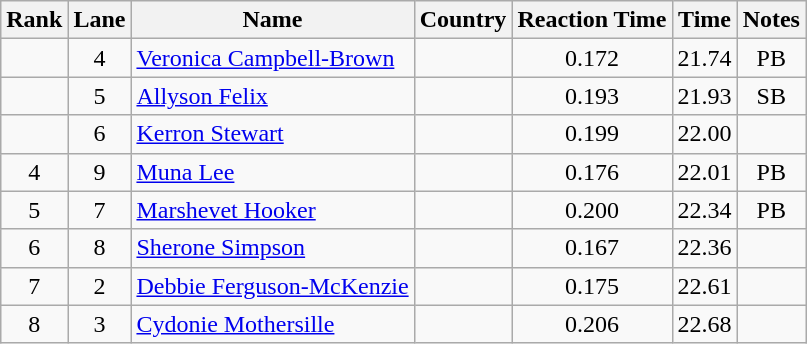<table class="wikitable sortable" style="text-align:center">
<tr>
<th>Rank</th>
<th>Lane</th>
<th>Name</th>
<th>Country</th>
<th>Reaction Time</th>
<th>Time</th>
<th>Notes</th>
</tr>
<tr>
<td></td>
<td>4</td>
<td align="left"><a href='#'>Veronica Campbell-Brown</a></td>
<td align="left"></td>
<td>0.172</td>
<td>21.74</td>
<td>PB</td>
</tr>
<tr>
<td></td>
<td>5</td>
<td align="left"><a href='#'>Allyson Felix</a></td>
<td align="left"></td>
<td>0.193</td>
<td>21.93</td>
<td>SB</td>
</tr>
<tr>
<td></td>
<td>6</td>
<td align="left"><a href='#'>Kerron Stewart</a></td>
<td align="left"></td>
<td>0.199</td>
<td>22.00</td>
<td></td>
</tr>
<tr>
<td>4</td>
<td>9</td>
<td align="left"><a href='#'>Muna Lee</a></td>
<td align="left"></td>
<td>0.176</td>
<td>22.01</td>
<td>PB</td>
</tr>
<tr>
<td>5</td>
<td>7</td>
<td align="left"><a href='#'>Marshevet Hooker</a></td>
<td align="left"></td>
<td>0.200</td>
<td>22.34</td>
<td>PB</td>
</tr>
<tr>
<td>6</td>
<td>8</td>
<td align="left"><a href='#'>Sherone Simpson</a></td>
<td align="left"></td>
<td>0.167</td>
<td>22.36</td>
<td></td>
</tr>
<tr>
<td>7</td>
<td>2</td>
<td align="left"><a href='#'>Debbie Ferguson-McKenzie</a></td>
<td align="left"></td>
<td>0.175</td>
<td>22.61</td>
<td></td>
</tr>
<tr>
<td>8</td>
<td>3</td>
<td align="left"><a href='#'>Cydonie Mothersille</a></td>
<td align="left"></td>
<td>0.206</td>
<td>22.68</td>
<td></td>
</tr>
</table>
